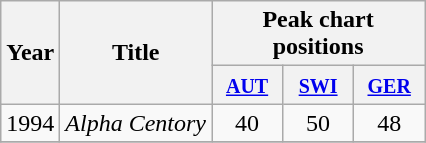<table class="wikitable">
<tr>
<th rowspan="2">Year</th>
<th rowspan="2">Title</th>
<th colspan="3">Peak chart positions<br></th>
</tr>
<tr>
<th width="40"><small><a href='#'>AUT</a></small></th>
<th width="40"><small><a href='#'>SWI</a></small></th>
<th width="40"><small><a href='#'>GER</a></small></th>
</tr>
<tr>
<td>1994</td>
<td><em>Alpha Centory</em></td>
<td align="center">40</td>
<td align="center">50</td>
<td align="center">48</td>
</tr>
<tr>
</tr>
</table>
